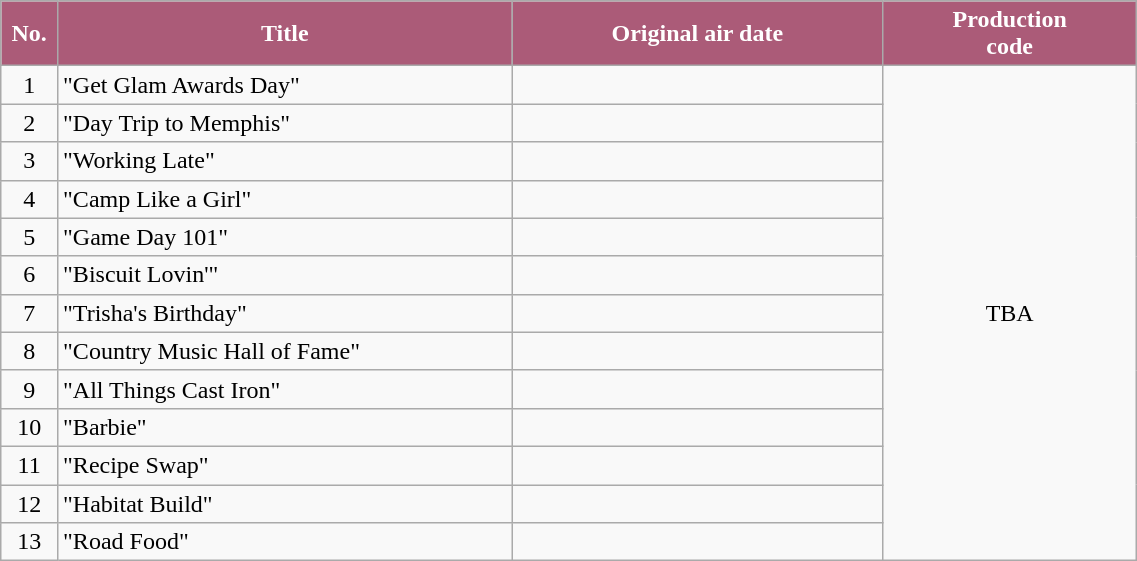<table class="wikitable plainrowheaders" style="width:60%;">
<tr>
<th style="background-color: #ab5b78; color: #FFFFFF;" width=5%>No.</th>
<th style="background-color: #ab5b78; color: #FFFFFF;" width=40%>Title</th>
<th style="background-color: #ab5b78; color: #FFFFFF;">Original air date</th>
<th style="background-color: #ab5b78; color: #FFFFFF;">Production<br>code</th>
</tr>
<tr>
<td align=center>1</td>
<td>"Get Glam Awards Day"</td>
<td align=center></td>
<td align=center rowspan=13>TBA</td>
</tr>
<tr>
<td align=center>2</td>
<td>"Day Trip to Memphis"</td>
<td align=center></td>
</tr>
<tr>
<td align=center>3</td>
<td>"Working Late"</td>
<td align=center></td>
</tr>
<tr>
<td align=center>4</td>
<td>"Camp Like a Girl"</td>
<td align=center></td>
</tr>
<tr>
<td align=center>5</td>
<td>"Game Day 101"</td>
<td align=center></td>
</tr>
<tr>
<td align=center>6</td>
<td>"Biscuit Lovin'"</td>
<td align=center></td>
</tr>
<tr>
<td align=center>7</td>
<td>"Trisha's Birthday"</td>
<td align=center></td>
</tr>
<tr>
<td align=center>8</td>
<td>"Country Music Hall of Fame"</td>
<td align=center></td>
</tr>
<tr>
<td align=center>9</td>
<td>"All Things Cast Iron"</td>
<td align=center></td>
</tr>
<tr>
<td align=center>10</td>
<td>"Barbie"</td>
<td align=center></td>
</tr>
<tr>
<td align=center>11</td>
<td>"Recipe Swap"</td>
<td align=center></td>
</tr>
<tr>
<td align=center>12</td>
<td>"Habitat Build"</td>
<td align=center></td>
</tr>
<tr>
<td align=center>13</td>
<td>"Road Food"</td>
<td align=center></td>
</tr>
</table>
